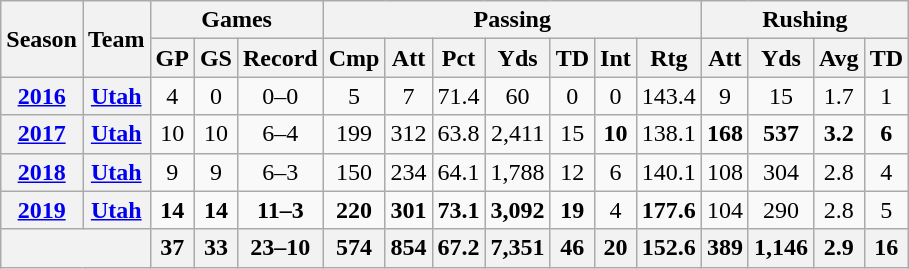<table class="wikitable" style="text-align:center;">
<tr>
<th rowspan="2">Season</th>
<th rowspan="2">Team</th>
<th colspan="3">Games</th>
<th colspan="7">Passing</th>
<th colspan="4">Rushing</th>
</tr>
<tr>
<th>GP</th>
<th>GS</th>
<th>Record</th>
<th>Cmp</th>
<th>Att</th>
<th>Pct</th>
<th>Yds</th>
<th>TD</th>
<th>Int</th>
<th>Rtg</th>
<th>Att</th>
<th>Yds</th>
<th>Avg</th>
<th>TD</th>
</tr>
<tr>
<th><a href='#'>2016</a></th>
<th><a href='#'>Utah</a></th>
<td>4</td>
<td>0</td>
<td>0–0</td>
<td>5</td>
<td>7</td>
<td>71.4</td>
<td>60</td>
<td>0</td>
<td>0</td>
<td>143.4</td>
<td>9</td>
<td>15</td>
<td>1.7</td>
<td>1</td>
</tr>
<tr>
<th><a href='#'>2017</a></th>
<th><a href='#'>Utah</a></th>
<td>10</td>
<td>10</td>
<td>6–4</td>
<td>199</td>
<td>312</td>
<td>63.8</td>
<td>2,411</td>
<td>15</td>
<td><strong>10</strong></td>
<td>138.1</td>
<td><strong>168</strong></td>
<td><strong>537</strong></td>
<td><strong>3.2</strong></td>
<td><strong>6</strong></td>
</tr>
<tr>
<th><a href='#'>2018</a></th>
<th><a href='#'>Utah</a></th>
<td>9</td>
<td>9</td>
<td>6–3</td>
<td>150</td>
<td>234</td>
<td>64.1</td>
<td>1,788</td>
<td>12</td>
<td>6</td>
<td>140.1</td>
<td>108</td>
<td>304</td>
<td>2.8</td>
<td>4</td>
</tr>
<tr>
<th><a href='#'>2019</a></th>
<th><a href='#'>Utah</a></th>
<td><strong>14</strong></td>
<td><strong>14</strong></td>
<td><strong>11–3</strong></td>
<td><strong>220</strong></td>
<td><strong>301</strong></td>
<td><strong>73.1</strong></td>
<td><strong>3,092</strong></td>
<td><strong>19</strong></td>
<td>4</td>
<td><strong>177.6</strong></td>
<td>104</td>
<td>290</td>
<td>2.8</td>
<td>5</td>
</tr>
<tr>
<th colspan="2"></th>
<th>37</th>
<th>33</th>
<th>23–10</th>
<th>574</th>
<th>854</th>
<th>67.2</th>
<th>7,351</th>
<th>46</th>
<th>20</th>
<th>152.6</th>
<th>389</th>
<th>1,146</th>
<th>2.9</th>
<th>16</th>
</tr>
</table>
